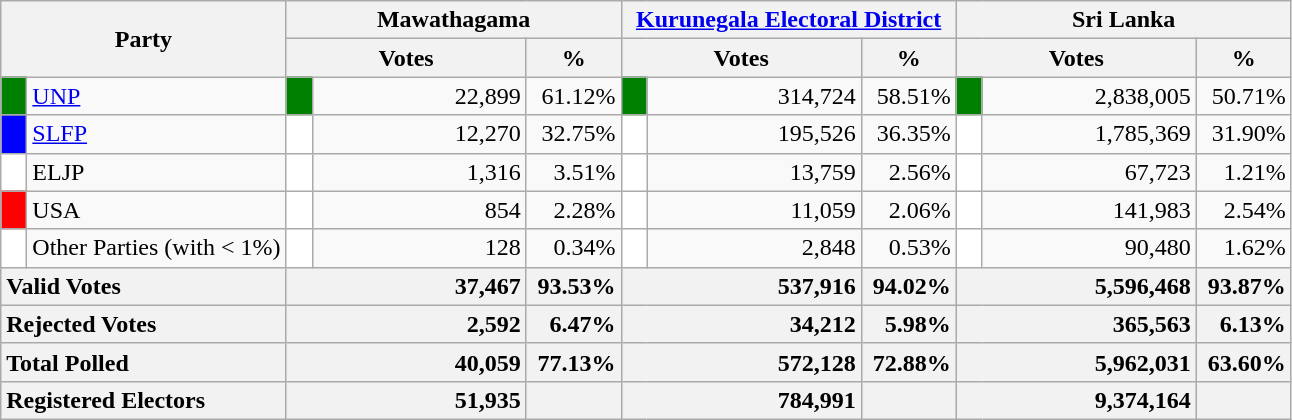<table class="wikitable">
<tr>
<th colspan="2" width="144px"rowspan="2">Party</th>
<th colspan="3" width="216px">Mawathagama</th>
<th colspan="3" width="216px"><a href='#'>Kurunegala Electoral District</a></th>
<th colspan="3" width="216px">Sri Lanka</th>
</tr>
<tr>
<th colspan="2" width="144px">Votes</th>
<th>%</th>
<th colspan="2" width="144px">Votes</th>
<th>%</th>
<th colspan="2" width="144px">Votes</th>
<th>%</th>
</tr>
<tr>
<td style="background-color:green;" width="10px"></td>
<td style="text-align:left;"><a href='#'>UNP</a></td>
<td style="background-color:green;" width="10px"></td>
<td style="text-align:right;">22,899</td>
<td style="text-align:right;">61.12%</td>
<td style="background-color:green;" width="10px"></td>
<td style="text-align:right;">314,724</td>
<td style="text-align:right;">58.51%</td>
<td style="background-color:green;" width="10px"></td>
<td style="text-align:right;">2,838,005</td>
<td style="text-align:right;">50.71%</td>
</tr>
<tr>
<td style="background-color:blue;" width="10px"></td>
<td style="text-align:left;"><a href='#'>SLFP</a></td>
<td style="background-color:white;" width="10px"></td>
<td style="text-align:right;">12,270</td>
<td style="text-align:right;">32.75%</td>
<td style="background-color:white;" width="10px"></td>
<td style="text-align:right;">195,526</td>
<td style="text-align:right;">36.35%</td>
<td style="background-color:white;" width="10px"></td>
<td style="text-align:right;">1,785,369</td>
<td style="text-align:right;">31.90%</td>
</tr>
<tr>
<td style="background-color:white;" width="10px"></td>
<td style="text-align:left;">ELJP</td>
<td style="background-color:white;" width="10px"></td>
<td style="text-align:right;">1,316</td>
<td style="text-align:right;">3.51%</td>
<td style="background-color:white;" width="10px"></td>
<td style="text-align:right;">13,759</td>
<td style="text-align:right;">2.56%</td>
<td style="background-color:white;" width="10px"></td>
<td style="text-align:right;">67,723</td>
<td style="text-align:right;">1.21%</td>
</tr>
<tr>
<td style="background-color:red;" width="10px"></td>
<td style="text-align:left;">USA</td>
<td style="background-color:white;" width="10px"></td>
<td style="text-align:right;">854</td>
<td style="text-align:right;">2.28%</td>
<td style="background-color:white;" width="10px"></td>
<td style="text-align:right;">11,059</td>
<td style="text-align:right;">2.06%</td>
<td style="background-color:white;" width="10px"></td>
<td style="text-align:right;">141,983</td>
<td style="text-align:right;">2.54%</td>
</tr>
<tr>
<td style="background-color:white;" width="10px"></td>
<td style="text-align:left;">Other Parties (with < 1%)</td>
<td style="background-color:white;" width="10px"></td>
<td style="text-align:right;">128</td>
<td style="text-align:right;">0.34%</td>
<td style="background-color:white;" width="10px"></td>
<td style="text-align:right;">2,848</td>
<td style="text-align:right;">0.53%</td>
<td style="background-color:white;" width="10px"></td>
<td style="text-align:right;">90,480</td>
<td style="text-align:right;">1.62%</td>
</tr>
<tr>
<th colspan="2" width="144px"style="text-align:left;">Valid Votes</th>
<th style="text-align:right;"colspan="2" width="144px">37,467</th>
<th style="text-align:right;">93.53%</th>
<th style="text-align:right;"colspan="2" width="144px">537,916</th>
<th style="text-align:right;">94.02%</th>
<th style="text-align:right;"colspan="2" width="144px">5,596,468</th>
<th style="text-align:right;">93.87%</th>
</tr>
<tr>
<th colspan="2" width="144px"style="text-align:left;">Rejected Votes</th>
<th style="text-align:right;"colspan="2" width="144px">2,592</th>
<th style="text-align:right;">6.47%</th>
<th style="text-align:right;"colspan="2" width="144px">34,212</th>
<th style="text-align:right;">5.98%</th>
<th style="text-align:right;"colspan="2" width="144px">365,563</th>
<th style="text-align:right;">6.13%</th>
</tr>
<tr>
<th colspan="2" width="144px"style="text-align:left;">Total Polled</th>
<th style="text-align:right;"colspan="2" width="144px">40,059</th>
<th style="text-align:right;">77.13%</th>
<th style="text-align:right;"colspan="2" width="144px">572,128</th>
<th style="text-align:right;">72.88%</th>
<th style="text-align:right;"colspan="2" width="144px">5,962,031</th>
<th style="text-align:right;">63.60%</th>
</tr>
<tr>
<th colspan="2" width="144px"style="text-align:left;">Registered Electors</th>
<th style="text-align:right;"colspan="2" width="144px">51,935</th>
<th></th>
<th style="text-align:right;"colspan="2" width="144px">784,991</th>
<th></th>
<th style="text-align:right;"colspan="2" width="144px">9,374,164</th>
<th></th>
</tr>
</table>
